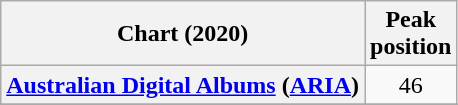<table class="wikitable sortable plainrowheaders" style="text-align:center">
<tr>
<th scope="col">Chart (2020)</th>
<th scope="col">Peak<br>position</th>
</tr>
<tr>
<th scope="row"><a href='#'>Australian Digital Albums</a> (<a href='#'>ARIA</a>)</th>
<td>46</td>
</tr>
<tr>
</tr>
<tr>
</tr>
<tr>
</tr>
<tr>
</tr>
</table>
